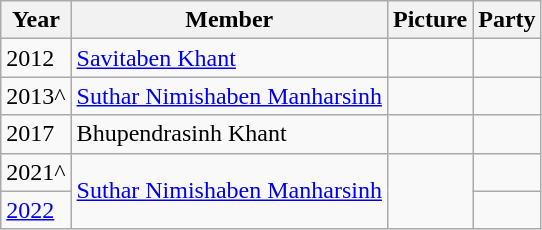<table class="wikitable sortable">
<tr>
<th>Year</th>
<th>Member</th>
<th>Picture</th>
<th colspan=2>Party</th>
</tr>
<tr>
<td>2012</td>
<td><a href='#'>Savitaben Khant</a></td>
<td></td>
<td></td>
</tr>
<tr>
<td>2013^</td>
<td><a href='#'>Suthar Nimishaben Manharsinh</a></td>
<td></td>
<td></td>
</tr>
<tr>
<td>2017</td>
<td>Bhupendrasinh Khant</td>
<td></td>
<td></td>
</tr>
<tr>
<td>2021^</td>
<td rowspan="2"><a href='#'>Suthar Nimishaben Manharsinh</a></td>
<td rowspan="2"></td>
<td></td>
</tr>
<tr>
<td><a href='#'>2022</a></td>
</tr>
</table>
